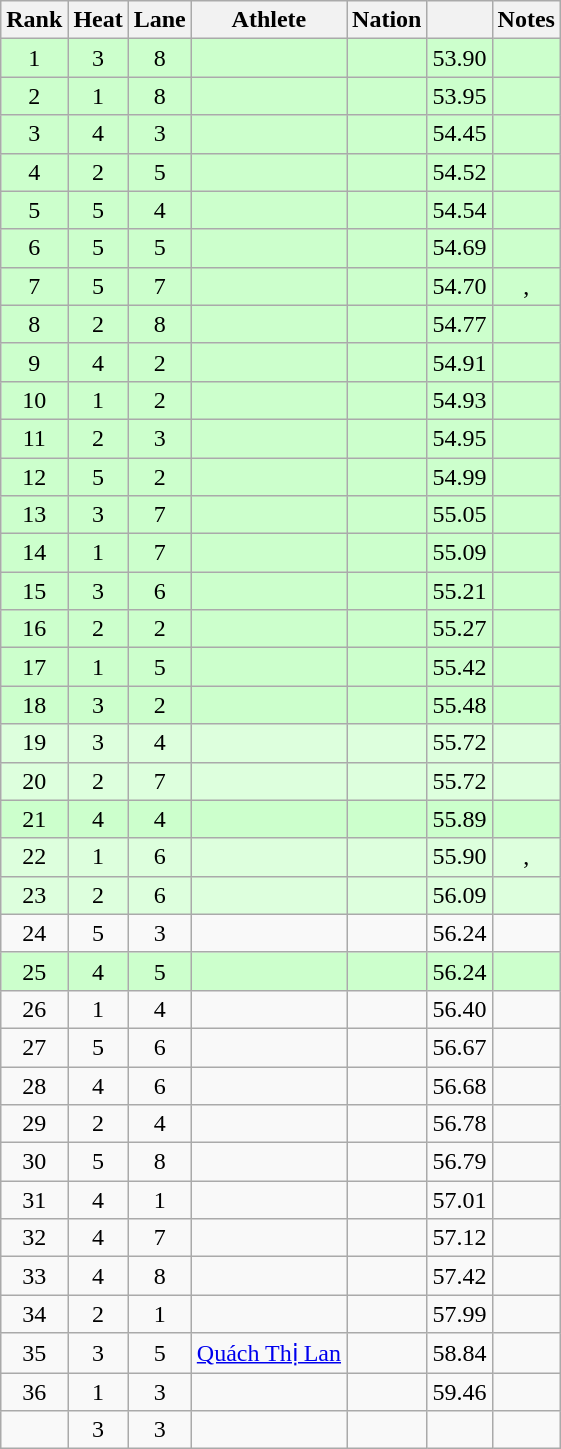<table class="wikitable sortable" style="text-align:center">
<tr>
<th scope="row">Rank</th>
<th scope="row">Heat</th>
<th scope="row">Lane</th>
<th scope="row">Athlete</th>
<th scope="row">Nation</th>
<th scope="row"></th>
<th scope="row">Notes</th>
</tr>
<tr bgcolor=ccffcc>
<td>1</td>
<td>3</td>
<td>8</td>
<td style="text-align:left"></td>
<td style="text-align:left"></td>
<td>53.90</td>
<td></td>
</tr>
<tr bgcolor=ccffcc>
<td>2</td>
<td>1</td>
<td>8</td>
<td style="text-align:left"></td>
<td style="text-align:left"></td>
<td>53.95</td>
<td></td>
</tr>
<tr bgcolor=ccffcc>
<td>3</td>
<td>4</td>
<td>3</td>
<td style="text-align:left"></td>
<td style="text-align:left"></td>
<td>54.45</td>
<td></td>
</tr>
<tr bgcolor=ccffcc>
<td>4</td>
<td>2</td>
<td>5</td>
<td style="text-align:left"></td>
<td style="text-align:left"></td>
<td>54.52</td>
<td></td>
</tr>
<tr bgcolor=ccffcc>
<td>5</td>
<td>5</td>
<td>4</td>
<td style="text-align:left"></td>
<td style="text-align:left"></td>
<td>54.54</td>
<td></td>
</tr>
<tr bgcolor=ccffcc>
<td>6</td>
<td>5</td>
<td>5</td>
<td style="text-align:left"></td>
<td style="text-align:left"></td>
<td>54.69</td>
<td></td>
</tr>
<tr bgcolor=ccffcc>
<td>7</td>
<td>5</td>
<td>7</td>
<td style="text-align:left"></td>
<td style="text-align:left"></td>
<td>54.70</td>
<td>, </td>
</tr>
<tr bgcolor=ccffcc>
<td>8</td>
<td>2</td>
<td>8</td>
<td style="text-align:left"></td>
<td style="text-align:left"></td>
<td>54.77</td>
<td></td>
</tr>
<tr bgcolor=ccffcc>
<td>9</td>
<td>4</td>
<td>2</td>
<td style="text-align:left"></td>
<td style="text-align:left"></td>
<td>54.91</td>
<td></td>
</tr>
<tr bgcolor=ccffcc>
<td>10</td>
<td>1</td>
<td>2</td>
<td style="text-align:left"></td>
<td style="text-align:left"></td>
<td>54.93</td>
<td></td>
</tr>
<tr bgcolor=ccffcc>
<td>11</td>
<td>2</td>
<td>3</td>
<td style="text-align:left"></td>
<td style="text-align:left"></td>
<td>54.95</td>
<td></td>
</tr>
<tr bgcolor=ccffcc>
<td>12</td>
<td>5</td>
<td>2</td>
<td style="text-align:left"></td>
<td style="text-align:left"></td>
<td>54.99</td>
<td></td>
</tr>
<tr bgcolor=ccffcc>
<td>13</td>
<td>3</td>
<td>7</td>
<td style="text-align:left"></td>
<td style="text-align:left"></td>
<td>55.05</td>
<td></td>
</tr>
<tr bgcolor=ccffcc>
<td>14</td>
<td>1</td>
<td>7</td>
<td style="text-align:left"></td>
<td style="text-align:left"></td>
<td>55.09</td>
<td></td>
</tr>
<tr bgcolor=ccffcc>
<td>15</td>
<td>3</td>
<td>6</td>
<td style="text-align:left"></td>
<td style="text-align:left"></td>
<td>55.21</td>
<td></td>
</tr>
<tr bgcolor=ccffcc>
<td>16</td>
<td>2</td>
<td>2</td>
<td style="text-align:left"></td>
<td style="text-align:left"></td>
<td>55.27</td>
<td></td>
</tr>
<tr bgcolor=ccffcc>
<td>17</td>
<td>1</td>
<td>5</td>
<td style="text-align:left"></td>
<td style="text-align:left"></td>
<td>55.42</td>
<td></td>
</tr>
<tr bgcolor=ccffcc>
<td>18</td>
<td>3</td>
<td>2</td>
<td style="text-align:left"></td>
<td style="text-align:left"></td>
<td>55.48</td>
<td></td>
</tr>
<tr bgcolor=ddffdd>
<td>19</td>
<td>3</td>
<td>4</td>
<td style="text-align:left"></td>
<td style="text-align:left"></td>
<td>55.72</td>
<td></td>
</tr>
<tr bgcolor=ddffdd>
<td>20</td>
<td>2</td>
<td>7</td>
<td style="text-align:left"></td>
<td style="text-align:left"></td>
<td>55.72</td>
<td></td>
</tr>
<tr bgcolor=ccffcc>
<td>21</td>
<td>4</td>
<td>4</td>
<td style="text-align:left"></td>
<td style="text-align:left"></td>
<td>55.89</td>
<td></td>
</tr>
<tr bgcolor=ddffdd>
<td>22</td>
<td>1</td>
<td>6</td>
<td style="text-align:left"></td>
<td style="text-align:left"></td>
<td>55.90</td>
<td>, </td>
</tr>
<tr bgcolor=ddffdd>
<td>23</td>
<td>2</td>
<td>6</td>
<td style="text-align:left"></td>
<td style="text-align:left"></td>
<td>56.09</td>
<td></td>
</tr>
<tr>
<td>24</td>
<td>5</td>
<td>3</td>
<td style="text-align:left"></td>
<td style="text-align:left"></td>
<td>56.24</td>
<td></td>
</tr>
<tr bgcolor=ccffcc>
<td>25</td>
<td>4</td>
<td>5</td>
<td style="text-align:left"></td>
<td style="text-align:left"></td>
<td>56.24</td>
<td></td>
</tr>
<tr>
<td>26</td>
<td>1</td>
<td>4</td>
<td style="text-align:left"></td>
<td style="text-align:left"></td>
<td>56.40</td>
<td></td>
</tr>
<tr>
<td>27</td>
<td>5</td>
<td>6</td>
<td style="text-align:left"></td>
<td style="text-align:left"></td>
<td>56.67</td>
<td></td>
</tr>
<tr>
<td>28</td>
<td>4</td>
<td>6</td>
<td style="text-align:left"></td>
<td style="text-align:left"></td>
<td>56.68</td>
<td></td>
</tr>
<tr>
<td>29</td>
<td>2</td>
<td>4</td>
<td style="text-align:left"></td>
<td style="text-align:left"></td>
<td>56.78</td>
<td></td>
</tr>
<tr>
<td>30</td>
<td>5</td>
<td>8</td>
<td style="text-align:left"></td>
<td style="text-align:left"></td>
<td>56.79</td>
<td></td>
</tr>
<tr>
<td>31</td>
<td>4</td>
<td>1</td>
<td style="text-align:left"></td>
<td style="text-align:left"></td>
<td>57.01</td>
<td></td>
</tr>
<tr>
<td>32</td>
<td>4</td>
<td>7</td>
<td style="text-align:left"></td>
<td style="text-align:left"></td>
<td>57.12</td>
<td></td>
</tr>
<tr>
<td>33</td>
<td>4</td>
<td>8</td>
<td style="text-align:left"></td>
<td style="text-align:left"></td>
<td>57.42</td>
<td></td>
</tr>
<tr>
<td>34</td>
<td>2</td>
<td>1</td>
<td style="text-align:left"></td>
<td style="text-align:left"></td>
<td>57.99</td>
<td></td>
</tr>
<tr>
<td>35</td>
<td>3</td>
<td>5</td>
<td style="text-align:left"><a href='#'>Quách Thị Lan</a></td>
<td style="text-align:left"></td>
<td>58.84</td>
<td></td>
</tr>
<tr>
<td>36</td>
<td>1</td>
<td>3</td>
<td style="text-align:left"></td>
<td style="text-align:left"></td>
<td>59.46</td>
<td></td>
</tr>
<tr>
<td></td>
<td>3</td>
<td>3</td>
<td style="text-align:left"></td>
<td style="text-align:left"></td>
<td></td>
<td></td>
</tr>
</table>
